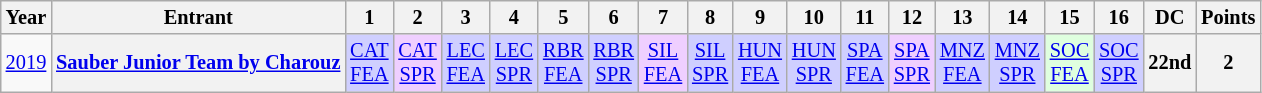<table class="wikitable" style="text-align:center; font-size:85%">
<tr>
<th>Year</th>
<th>Entrant</th>
<th>1</th>
<th>2</th>
<th>3</th>
<th>4</th>
<th>5</th>
<th>6</th>
<th>7</th>
<th>8</th>
<th>9</th>
<th>10</th>
<th>11</th>
<th>12</th>
<th>13</th>
<th>14</th>
<th>15</th>
<th>16</th>
<th>DC</th>
<th>Points</th>
</tr>
<tr>
<td><a href='#'>2019</a></td>
<th nowrap><a href='#'>Sauber Junior Team by Charouz</a></th>
<td style="background:#CFCFFF;"><a href='#'>CAT<br>FEA</a><br></td>
<td style="background:#EFCFFF;"><a href='#'>CAT<br>SPR</a><br></td>
<td style="background:#CFCFFF;"><a href='#'>LEC<br>FEA</a><br></td>
<td style="background:#CFCFFF;"><a href='#'>LEC<br>SPR</a><br></td>
<td style="background:#CFCFFF;"><a href='#'>RBR<br>FEA</a><br></td>
<td style="background:#CFCFFF;"><a href='#'>RBR<br>SPR</a><br></td>
<td style="background:#EFCFFF;"><a href='#'>SIL<br>FEA</a><br></td>
<td style="background:#CFCFFF;"><a href='#'>SIL<br>SPR</a><br></td>
<td style="background:#CFCFFF;"><a href='#'>HUN<br>FEA</a><br></td>
<td style="background:#CFCFFF;"><a href='#'>HUN<br>SPR</a><br></td>
<td style="background:#CFCFFF;"><a href='#'>SPA<br>FEA</a><br></td>
<td style="background:#EFCFFF;"><a href='#'>SPA<br>SPR</a><br></td>
<td style="background:#CFCFFF;"><a href='#'>MNZ<br>FEA</a><br></td>
<td style="background:#CFCFFF;"><a href='#'>MNZ<br>SPR</a><br></td>
<td style="background:#DFFFDF;"><a href='#'>SOC<br>FEA</a><br></td>
<td style="background:#CFCFFF;"><a href='#'>SOC<br>SPR</a><br></td>
<th>22nd</th>
<th>2</th>
</tr>
</table>
